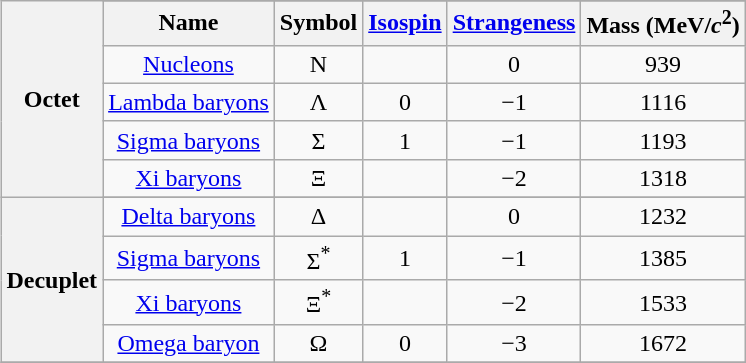<table class="wikitable" style="float:right; text-align:center; margin: 0em 0em 0em 1em;">
<tr>
<th rowspan="6">Octet</th>
</tr>
<tr>
<th>Name</th>
<th>Symbol</th>
<th><a href='#'>Isospin</a></th>
<th><a href='#'>Strangeness</a></th>
<th>Mass (MeV/<em>c</em><sup>2</sup>)</th>
</tr>
<tr>
<td><a href='#'>Nucleons</a></td>
<td>N</td>
<td></td>
<td>0</td>
<td>939</td>
</tr>
<tr>
<td><a href='#'>Lambda baryons</a></td>
<td>Λ</td>
<td>0</td>
<td>−1</td>
<td>1116</td>
</tr>
<tr>
<td><a href='#'>Sigma baryons</a></td>
<td>Σ</td>
<td>1</td>
<td>−1</td>
<td>1193</td>
</tr>
<tr>
<td><a href='#'>Xi baryons</a></td>
<td>Ξ</td>
<td></td>
<td>−2</td>
<td>1318</td>
</tr>
<tr>
<th rowspan="5">Decuplet</th>
</tr>
<tr>
<td><a href='#'>Delta baryons</a></td>
<td>Δ</td>
<td></td>
<td>0</td>
<td>1232</td>
</tr>
<tr>
<td><a href='#'>Sigma baryons</a></td>
<td>Σ<sup>*</sup></td>
<td>1</td>
<td>−1</td>
<td>1385</td>
</tr>
<tr>
<td><a href='#'>Xi baryons</a></td>
<td>Ξ<sup>*</sup></td>
<td></td>
<td>−2</td>
<td>1533</td>
</tr>
<tr>
<td><a href='#'>Omega baryon</a></td>
<td>Ω</td>
<td>0</td>
<td>−3</td>
<td>1672</td>
</tr>
<tr>
</tr>
</table>
